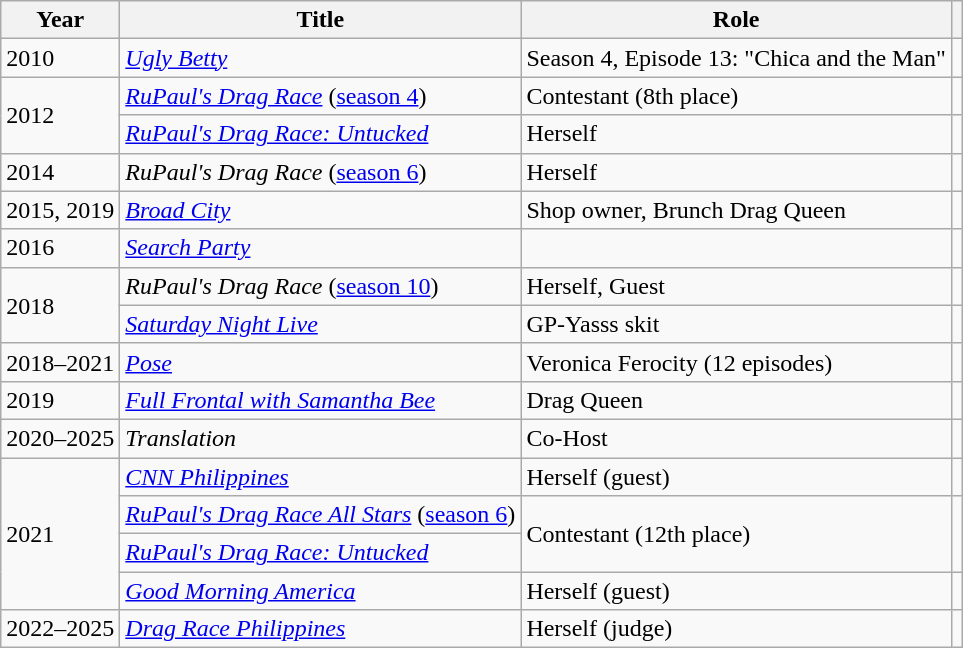<table class="wikitable plainrowheaders" style="text-align:left;">
<tr>
<th>Year</th>
<th>Title</th>
<th>Role</th>
<th></th>
</tr>
<tr>
<td>2010</td>
<td><em><a href='#'>Ugly Betty</a></em></td>
<td>Season 4, Episode 13: "Chica and the Man"</td>
<td></td>
</tr>
<tr>
<td rowspan="2">2012</td>
<td><em><a href='#'>RuPaul's Drag Race</a></em> (<a href='#'>season 4</a>)</td>
<td>Contestant (8th place)</td>
<td></td>
</tr>
<tr>
<td><em><a href='#'>RuPaul's Drag Race: Untucked</a></em></td>
<td>Herself</td>
<td></td>
</tr>
<tr>
<td>2014</td>
<td><em>RuPaul's Drag Race</em> (<a href='#'>season 6</a>)</td>
<td>Herself</td>
<td></td>
</tr>
<tr>
<td>2015, 2019</td>
<td><em><a href='#'>Broad City</a></em></td>
<td>Shop owner, Brunch Drag Queen</td>
<td></td>
</tr>
<tr>
<td>2016</td>
<td><em><a href='#'>Search Party</a></em></td>
<td></td>
<td></td>
</tr>
<tr>
<td rowspan="2">2018</td>
<td><em>RuPaul's Drag Race</em> (<a href='#'>season 10</a>)</td>
<td>Herself, Guest</td>
<td></td>
</tr>
<tr>
<td><em><a href='#'>Saturday Night Live</a></em></td>
<td>GP-Yasss skit</td>
<td></td>
</tr>
<tr>
<td>2018–2021</td>
<td><em><a href='#'>Pose</a></em></td>
<td>Veronica Ferocity (12 episodes)</td>
<td></td>
</tr>
<tr>
<td>2019</td>
<td><em><a href='#'>Full Frontal with Samantha Bee</a></em></td>
<td>Drag Queen</td>
<td></td>
</tr>
<tr>
<td>2020–2025</td>
<td><em>Translation</em></td>
<td>Co-Host</td>
<td></td>
</tr>
<tr>
<td rowspan="4">2021</td>
<td><em><a href='#'>CNN Philippines</a></em></td>
<td>Herself (guest)</td>
<td></td>
</tr>
<tr>
<td><em><a href='#'>RuPaul's Drag Race All Stars</a></em> (<a href='#'>season 6</a>)</td>
<td rowspan="2">Contestant (12th place)</td>
<td rowspan=2></td>
</tr>
<tr>
<td scope="row"><em><a href='#'>RuPaul's Drag Race: Untucked</a></em></td>
</tr>
<tr>
<td><em><a href='#'>Good Morning America</a></em></td>
<td>Herself (guest)</td>
<td></td>
</tr>
<tr>
<td>2022–2025</td>
<td><em><a href='#'>Drag Race Philippines</a></em></td>
<td>Herself (judge)</td>
<td></td>
</tr>
</table>
